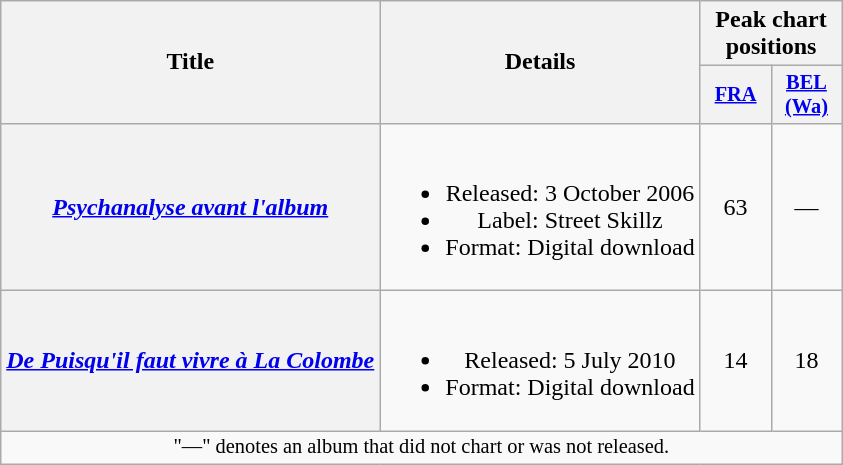<table class="wikitable plainrowheaders" style="text-align:center;">
<tr>
<th scope="col" rowspan="2">Title</th>
<th scope="col" rowspan="2">Details</th>
<th scope="col" colspan="2">Peak chart positions</th>
</tr>
<tr>
<th scope="col" style="width:3em;font-size:85%;"><a href='#'>FRA</a><br></th>
<th scope="col" style="width:3em;font-size:85%;"><a href='#'>BEL<br>(Wa)</a><br></th>
</tr>
<tr>
<th scope="row"><em><a href='#'>Psychanalyse avant l'album</a></em></th>
<td><br><ul><li>Released: 3 October 2006</li><li>Label: Street Skillz</li><li>Format: Digital download</li></ul></td>
<td>63</td>
<td>—</td>
</tr>
<tr>
<th scope="row"><em><a href='#'>De Puisqu'il faut vivre à La Colombe</a></em></th>
<td><br><ul><li>Released: 5 July 2010</li><li>Format: Digital download</li></ul></td>
<td>14</td>
<td>18</td>
</tr>
<tr>
<td colspan="20" style="text-align:center; font-size:85%;">"—" denotes an album that did not chart or was not released.</td>
</tr>
</table>
